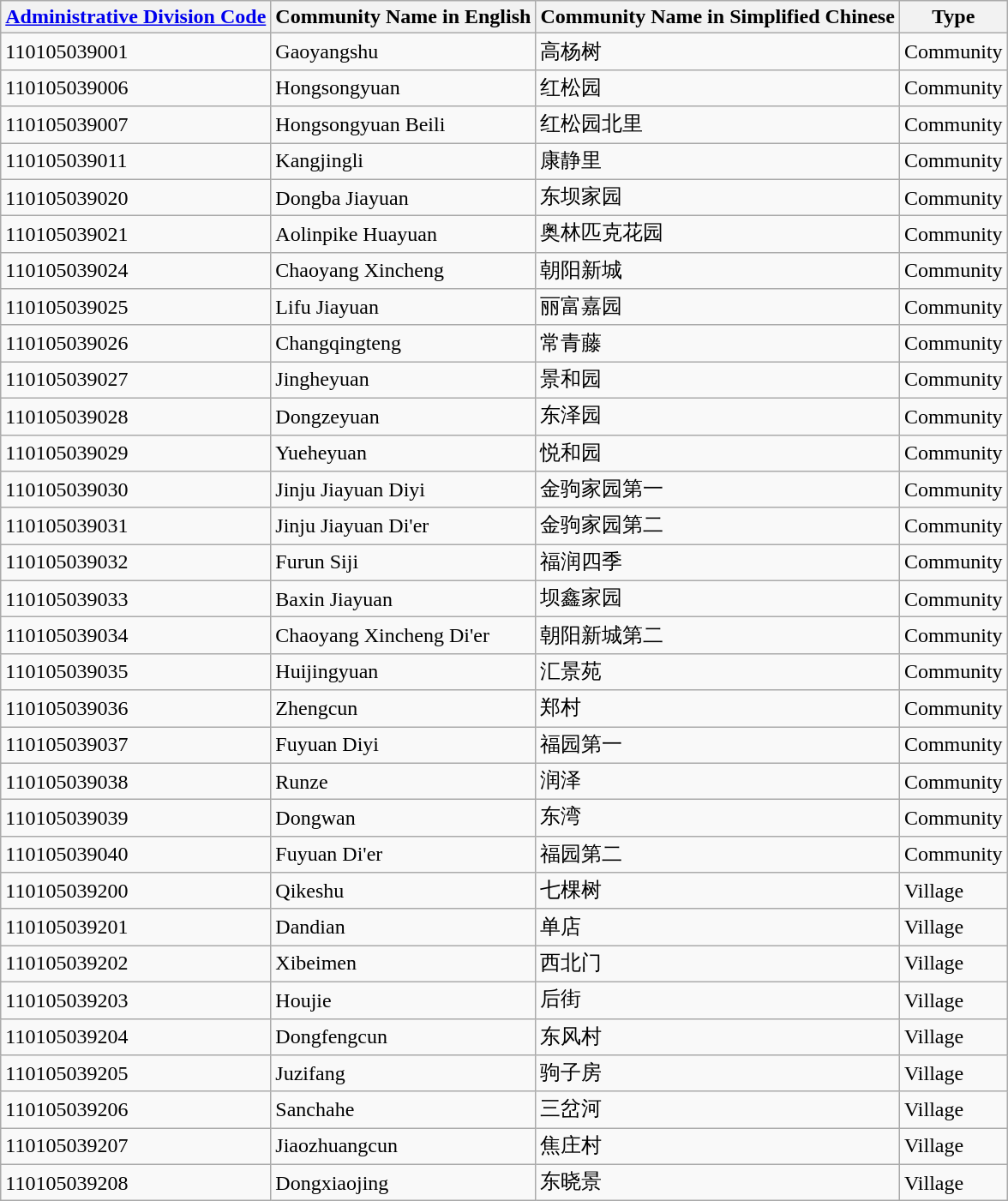<table class="wikitable sortable">
<tr>
<th><a href='#'>Administrative Division Code</a></th>
<th>Community Name in English</th>
<th>Community Name in Simplified Chinese</th>
<th>Type</th>
</tr>
<tr>
<td>110105039001</td>
<td>Gaoyangshu</td>
<td>高杨树</td>
<td>Community</td>
</tr>
<tr>
<td>110105039006</td>
<td>Hongsongyuan</td>
<td>红松园</td>
<td>Community</td>
</tr>
<tr>
<td>110105039007</td>
<td>Hongsongyuan Beili</td>
<td>红松园北里</td>
<td>Community</td>
</tr>
<tr>
<td>110105039011</td>
<td>Kangjingli</td>
<td>康静里</td>
<td>Community</td>
</tr>
<tr>
<td>110105039020</td>
<td>Dongba Jiayuan</td>
<td>东坝家园</td>
<td>Community</td>
</tr>
<tr>
<td>110105039021</td>
<td>Aolinpike Huayuan</td>
<td>奥林匹克花园</td>
<td>Community</td>
</tr>
<tr>
<td>110105039024</td>
<td>Chaoyang Xincheng</td>
<td>朝阳新城</td>
<td>Community</td>
</tr>
<tr>
<td>110105039025</td>
<td>Lifu Jiayuan</td>
<td>丽富嘉园</td>
<td>Community</td>
</tr>
<tr>
<td>110105039026</td>
<td>Changqingteng</td>
<td>常青藤</td>
<td>Community</td>
</tr>
<tr>
<td>110105039027</td>
<td>Jingheyuan</td>
<td>景和园</td>
<td>Community</td>
</tr>
<tr>
<td>110105039028</td>
<td>Dongzeyuan</td>
<td>东泽园</td>
<td>Community</td>
</tr>
<tr>
<td>110105039029</td>
<td>Yueheyuan</td>
<td>悦和园</td>
<td>Community</td>
</tr>
<tr>
<td>110105039030</td>
<td>Jinju Jiayuan Diyi</td>
<td>金驹家园第一</td>
<td>Community</td>
</tr>
<tr>
<td>110105039031</td>
<td>Jinju Jiayuan Di'er</td>
<td>金驹家园第二</td>
<td>Community</td>
</tr>
<tr>
<td>110105039032</td>
<td>Furun Siji</td>
<td>福润四季</td>
<td>Community</td>
</tr>
<tr>
<td>110105039033</td>
<td>Baxin Jiayuan</td>
<td>坝鑫家园</td>
<td>Community</td>
</tr>
<tr>
<td>110105039034</td>
<td>Chaoyang Xincheng Di'er</td>
<td>朝阳新城第二</td>
<td>Community</td>
</tr>
<tr>
<td>110105039035</td>
<td>Huijingyuan</td>
<td>汇景苑</td>
<td>Community</td>
</tr>
<tr>
<td>110105039036</td>
<td>Zhengcun</td>
<td>郑村</td>
<td>Community</td>
</tr>
<tr>
<td>110105039037</td>
<td>Fuyuan Diyi</td>
<td>福园第一</td>
<td>Community</td>
</tr>
<tr>
<td>110105039038</td>
<td>Runze</td>
<td>润泽</td>
<td>Community</td>
</tr>
<tr>
<td>110105039039</td>
<td>Dongwan</td>
<td>东湾</td>
<td>Community</td>
</tr>
<tr>
<td>110105039040</td>
<td>Fuyuan Di'er</td>
<td>福园第二</td>
<td>Community</td>
</tr>
<tr>
<td>110105039200</td>
<td>Qikeshu</td>
<td>七棵树</td>
<td>Village</td>
</tr>
<tr>
<td>110105039201</td>
<td>Dandian</td>
<td>单店</td>
<td>Village</td>
</tr>
<tr>
<td>110105039202</td>
<td>Xibeimen</td>
<td>西北门</td>
<td>Village</td>
</tr>
<tr>
<td>110105039203</td>
<td>Houjie</td>
<td>后街</td>
<td>Village</td>
</tr>
<tr>
<td>110105039204</td>
<td>Dongfengcun</td>
<td>东风村</td>
<td>Village</td>
</tr>
<tr>
<td>110105039205</td>
<td>Juzifang</td>
<td>驹子房</td>
<td>Village</td>
</tr>
<tr>
<td>110105039206</td>
<td>Sanchahe</td>
<td>三岔河</td>
<td>Village</td>
</tr>
<tr>
<td>110105039207</td>
<td>Jiaozhuangcun</td>
<td>焦庄村</td>
<td>Village</td>
</tr>
<tr>
<td>110105039208</td>
<td>Dongxiaojing</td>
<td>东晓景</td>
<td>Village</td>
</tr>
</table>
